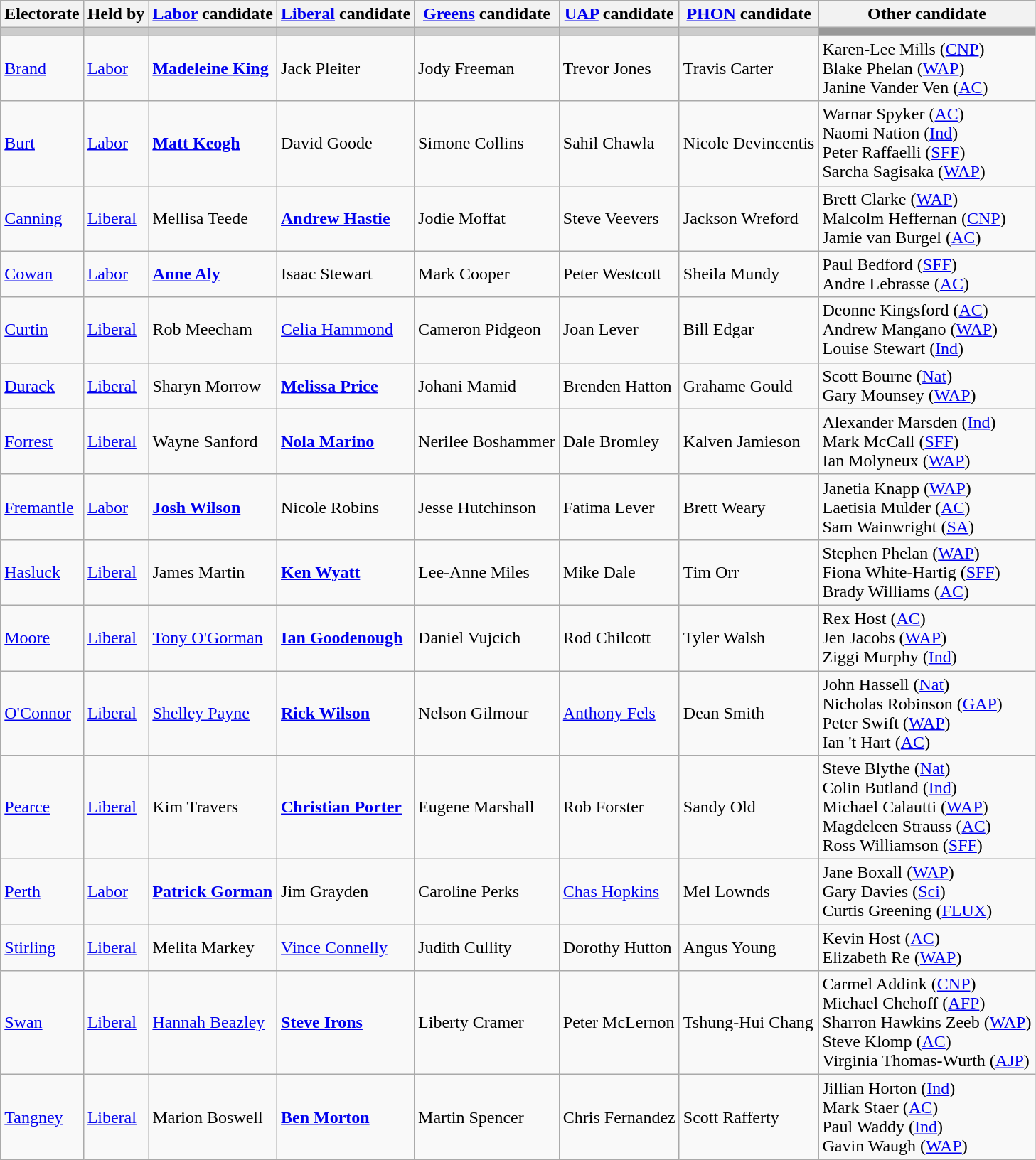<table class="wikitable">
<tr>
<th>Electorate</th>
<th>Held by</th>
<th><a href='#'>Labor</a> candidate</th>
<th><a href='#'>Liberal</a> candidate</th>
<th><a href='#'>Greens</a> candidate</th>
<th><a href='#'>UAP</a> candidate</th>
<th><a href='#'>PHON</a> candidate</th>
<th>Other candidate</th>
</tr>
<tr style="background:#ccc;">
<td></td>
<td></td>
<td></td>
<td></td>
<td></td>
<td></td>
<td></td>
<td style="background:#999;"></td>
</tr>
<tr>
<td><a href='#'>Brand</a></td>
<td><a href='#'>Labor</a></td>
<td><strong><a href='#'>Madeleine King</a></strong></td>
<td>Jack Pleiter</td>
<td>Jody Freeman</td>
<td>Trevor Jones</td>
<td>Travis Carter</td>
<td>Karen-Lee Mills (<a href='#'>CNP</a>)<br>Blake Phelan (<a href='#'>WAP</a>)<br>Janine Vander Ven (<a href='#'>AC</a>)</td>
</tr>
<tr>
<td><a href='#'>Burt</a></td>
<td><a href='#'>Labor</a></td>
<td><strong><a href='#'>Matt Keogh</a></strong></td>
<td>David Goode</td>
<td>Simone Collins</td>
<td>Sahil Chawla</td>
<td>Nicole Devincentis</td>
<td>Warnar Spyker (<a href='#'>AC</a>)<br> Naomi Nation (<a href='#'>Ind</a>)<br>Peter Raffaelli (<a href='#'>SFF</a>)<br>Sarcha Sagisaka (<a href='#'>WAP</a>)</td>
</tr>
<tr>
<td><a href='#'>Canning</a></td>
<td><a href='#'>Liberal</a></td>
<td>Mellisa Teede</td>
<td><strong><a href='#'>Andrew Hastie</a></strong></td>
<td>Jodie Moffat</td>
<td>Steve Veevers</td>
<td>Jackson Wreford</td>
<td>Brett Clarke (<a href='#'>WAP</a>)<br>Malcolm Heffernan (<a href='#'>CNP</a>)<br>Jamie van Burgel (<a href='#'>AC</a>)</td>
</tr>
<tr>
<td><a href='#'>Cowan</a></td>
<td><a href='#'>Labor</a></td>
<td><strong><a href='#'>Anne Aly</a></strong></td>
<td>Isaac Stewart</td>
<td>Mark Cooper</td>
<td>Peter Westcott</td>
<td>Sheila Mundy</td>
<td>Paul Bedford (<a href='#'>SFF</a>)<br>Andre Lebrasse (<a href='#'>AC</a>)</td>
</tr>
<tr>
<td><a href='#'>Curtin</a></td>
<td><a href='#'>Liberal</a></td>
<td>Rob Meecham</td>
<td><a href='#'>Celia Hammond</a></td>
<td>Cameron Pidgeon</td>
<td>Joan Lever</td>
<td>Bill Edgar</td>
<td>Deonne Kingsford (<a href='#'>AC</a>)<br>Andrew Mangano (<a href='#'>WAP</a>)<br>Louise Stewart (<a href='#'>Ind</a>)</td>
</tr>
<tr>
<td><a href='#'>Durack</a></td>
<td><a href='#'>Liberal</a></td>
<td>Sharyn Morrow</td>
<td><strong><a href='#'>Melissa Price</a></strong></td>
<td>Johani Mamid</td>
<td>Brenden Hatton</td>
<td>Grahame Gould</td>
<td>Scott Bourne (<a href='#'>Nat</a>)<br>Gary Mounsey (<a href='#'>WAP</a>)</td>
</tr>
<tr>
<td><a href='#'>Forrest</a></td>
<td><a href='#'>Liberal</a></td>
<td>Wayne Sanford</td>
<td><strong><a href='#'>Nola Marino</a></strong></td>
<td>Nerilee Boshammer</td>
<td>Dale Bromley</td>
<td>Kalven Jamieson</td>
<td>Alexander Marsden (<a href='#'>Ind</a>)<br>Mark McCall (<a href='#'>SFF</a>)<br>Ian Molyneux (<a href='#'>WAP</a>)</td>
</tr>
<tr>
<td><a href='#'>Fremantle</a></td>
<td><a href='#'>Labor</a></td>
<td><strong><a href='#'>Josh Wilson</a></strong></td>
<td>Nicole Robins</td>
<td>Jesse Hutchinson</td>
<td>Fatima Lever</td>
<td>Brett Weary</td>
<td>Janetia Knapp (<a href='#'>WAP</a>)<br>Laetisia Mulder (<a href='#'>AC</a>)<br>Sam Wainwright (<a href='#'>SA</a>)</td>
</tr>
<tr>
<td><a href='#'>Hasluck</a></td>
<td><a href='#'>Liberal</a></td>
<td>James Martin</td>
<td><strong><a href='#'>Ken Wyatt</a></strong></td>
<td>Lee-Anne Miles</td>
<td>Mike Dale</td>
<td>Tim Orr</td>
<td>Stephen Phelan (<a href='#'>WAP</a>)<br>Fiona White-Hartig (<a href='#'>SFF</a>)<br>Brady Williams (<a href='#'>AC</a>)</td>
</tr>
<tr>
<td><a href='#'>Moore</a></td>
<td><a href='#'>Liberal</a></td>
<td><a href='#'>Tony O'Gorman</a></td>
<td><strong><a href='#'>Ian Goodenough</a></strong></td>
<td>Daniel Vujcich</td>
<td>Rod Chilcott</td>
<td>Tyler Walsh</td>
<td>Rex Host (<a href='#'>AC</a>)<br>Jen Jacobs (<a href='#'>WAP</a>)<br>Ziggi Murphy (<a href='#'>Ind</a>)</td>
</tr>
<tr>
<td><a href='#'>O'Connor</a></td>
<td><a href='#'>Liberal</a></td>
<td><a href='#'>Shelley Payne</a></td>
<td><strong><a href='#'>Rick Wilson</a></strong></td>
<td>Nelson Gilmour</td>
<td><a href='#'>Anthony Fels</a></td>
<td>Dean Smith</td>
<td>John Hassell (<a href='#'>Nat</a>)<br>Nicholas Robinson (<a href='#'>GAP</a>)<br>Peter Swift (<a href='#'>WAP</a>)<br>Ian 't Hart (<a href='#'>AC</a>)</td>
</tr>
<tr>
<td><a href='#'>Pearce</a></td>
<td><a href='#'>Liberal</a></td>
<td>Kim Travers</td>
<td><strong><a href='#'>Christian Porter</a></strong></td>
<td>Eugene Marshall</td>
<td>Rob Forster</td>
<td>Sandy Old</td>
<td>Steve Blythe (<a href='#'>Nat</a>)<br>Colin Butland (<a href='#'>Ind</a>)<br>Michael Calautti (<a href='#'>WAP</a>)<br>Magdeleen Strauss (<a href='#'>AC</a>)<br>Ross Williamson (<a href='#'>SFF</a>)</td>
</tr>
<tr>
<td><a href='#'>Perth</a></td>
<td><a href='#'>Labor</a></td>
<td><strong><a href='#'>Patrick Gorman</a></strong></td>
<td>Jim Grayden</td>
<td>Caroline Perks</td>
<td><a href='#'>Chas Hopkins</a></td>
<td>Mel Lownds</td>
<td>Jane Boxall (<a href='#'>WAP</a>)<br>Gary Davies (<a href='#'>Sci</a>)<br>Curtis Greening (<a href='#'>FLUX</a>)</td>
</tr>
<tr>
<td><a href='#'>Stirling</a></td>
<td><a href='#'>Liberal</a></td>
<td>Melita Markey</td>
<td><a href='#'>Vince Connelly</a></td>
<td>Judith Cullity</td>
<td>Dorothy Hutton</td>
<td>Angus Young</td>
<td>Kevin Host (<a href='#'>AC</a>)<br>Elizabeth Re (<a href='#'>WAP</a>)</td>
</tr>
<tr>
<td><a href='#'>Swan</a></td>
<td><a href='#'>Liberal</a></td>
<td><a href='#'>Hannah Beazley</a></td>
<td><strong><a href='#'>Steve Irons</a></strong></td>
<td>Liberty Cramer</td>
<td>Peter McLernon</td>
<td>Tshung-Hui Chang</td>
<td>Carmel Addink (<a href='#'>CNP</a>)<br>Michael Chehoff (<a href='#'>AFP</a>)<br>Sharron Hawkins Zeeb (<a href='#'>WAP</a>)<br>Steve Klomp (<a href='#'>AC</a>)<br>Virginia Thomas-Wurth (<a href='#'>AJP</a>)</td>
</tr>
<tr>
<td><a href='#'>Tangney</a></td>
<td><a href='#'>Liberal</a></td>
<td>Marion Boswell</td>
<td><strong><a href='#'>Ben Morton</a></strong></td>
<td>Martin Spencer</td>
<td>Chris Fernandez</td>
<td>Scott Rafferty</td>
<td>Jillian Horton (<a href='#'>Ind</a>)<br>Mark Staer (<a href='#'>AC</a>)<br>Paul Waddy (<a href='#'>Ind</a>)<br>Gavin Waugh (<a href='#'>WAP</a>)</td>
</tr>
</table>
